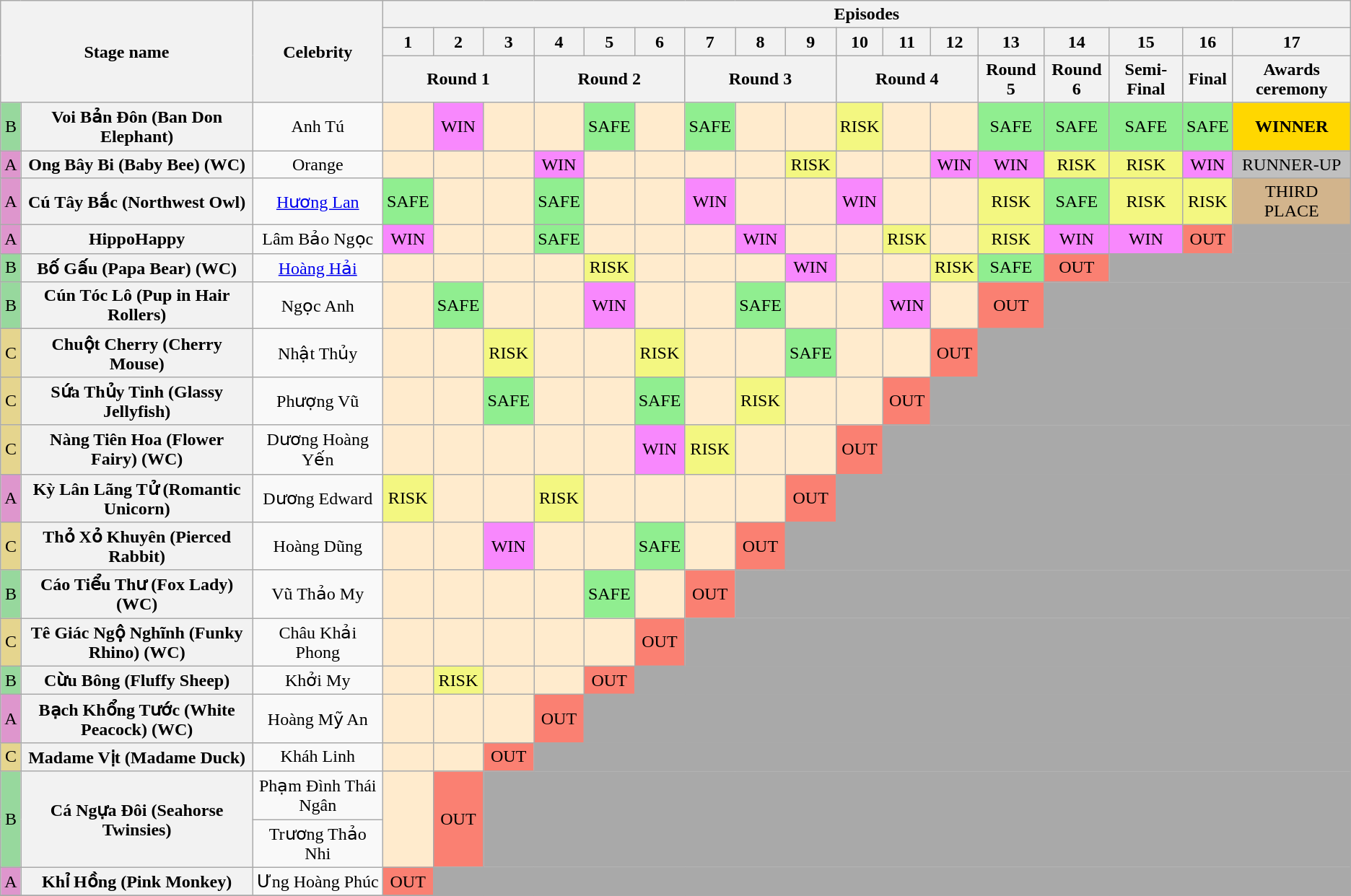<table class="wikitable" style="text-align:center; ">
<tr>
<th colspan="2" rowspan="3">Stage name</th>
<th rowspan="3">Celebrity</th>
<th colspan="17">Episodes</th>
</tr>
<tr>
<th>1</th>
<th>2</th>
<th>3</th>
<th>4</th>
<th>5</th>
<th>6</th>
<th>7</th>
<th>8</th>
<th>9</th>
<th>10</th>
<th>11</th>
<th>12</th>
<th>13</th>
<th>14</th>
<th>15</th>
<th>16</th>
<th>17</th>
</tr>
<tr>
<th colspan=3>Round 1</th>
<th colspan=3>Round 2</th>
<th colspan=3>Round 3</th>
<th colspan=3>Round 4</th>
<th colspan=1>Round 5</th>
<th colspan=1>Round 6</th>
<th Colspan=1>Semi-Final</th>
<th colspan=1>Final</th>
<th>Awards ceremony</th>
</tr>
<tr>
<td bgcolor="#97D89D">B</td>
<th>Voi Bản Đôn (Ban Don Elephant)</th>
<td>Anh Tú</td>
<td bgcolor="#FFEBCD"></td>
<td bgcolor="#F888FD">WIN</td>
<td bgcolor="#FFEBCD"></td>
<td bgcolor="#FFEBCD"></td>
<td bgcolor="lightgreen">SAFE</td>
<td bgcolor="#FFEBCD"></td>
<td bgcolor="lightgreen">SAFE</td>
<td bgcolor="#FFEBCD"></td>
<td bgcolor="#FFEBCD"></td>
<td bgcolor="F3F781">RISK</td>
<td bgcolor="#FFEBCD"></td>
<td bgcolor="#FFEBCD"></td>
<td bgcolor="lightgreen">SAFE</td>
<td bgcolor="lightgreen">SAFE</td>
<td bgcolor="lightgreen">SAFE</td>
<td bgcolor="lightgreen">SAFE</td>
<td bgcolor="gold"><strong>WINNER</strong></td>
</tr>
<tr>
<td bgcolor="#DE96CD">A</td>
<th>Ong Bây Bi (Baby Bee) (WC)</th>
<td>Orange</td>
<td bgcolor="#FFEBCD"></td>
<td bgcolor="#FFEBCD"></td>
<td bgcolor="#FFEBCD"></td>
<td bgcolor="#F888FD">WIN</td>
<td bgcolor="#FFEBCD"></td>
<td bgcolor="#FFEBCD"></td>
<td bgcolor="#FFEBCD"></td>
<td bgcolor="#FFEBCD"></td>
<td bgcolor="F3F781">RISK</td>
<td bgcolor="#FFEBCD"></td>
<td bgcolor="#FFEBCD"></td>
<td bgcolor="#F888FD">WIN</td>
<td bgcolor="#F888FD">WIN</td>
<td bgcolor="F3F781">RISK</td>
<td bgcolor="F3F781">RISK</td>
<td bgcolor="#F888FD">WIN</td>
<td bgcolor="silver">RUNNER-UP</td>
</tr>
<tr>
<td bgcolor="#DE96CD">A</td>
<th>Cú Tây Bắc (Northwest Owl)</th>
<td><a href='#'>Hương Lan</a></td>
<td bgcolor=lightgreen>SAFE</td>
<td bgcolor="#FFEBCD"></td>
<td bgcolor="#FFEBCD"></td>
<td bgcolor=lightgreen>SAFE</td>
<td bgcolor="#FFEBCD"></td>
<td bgcolor="#FFEBCD"></td>
<td bgcolor=#F888FD>WIN</td>
<td bgcolor="#FFEBCD"></td>
<td bgcolor="#FFEBCD"></td>
<td bgcolor=#F888FD>WIN</td>
<td bgcolor="#FFEBCD"></td>
<td bgcolor="#FFEBCD"></td>
<td bgcolor=F3F781>RISK</td>
<td bgcolor=lightgreen>SAFE</td>
<td bgcolor=F3F781>RISK</td>
<td bgcolor=F3F781>RISK</td>
<td bgcolor="tan">THIRD PLACE</td>
</tr>
<tr>
<td bgcolor="#DE96CD">A</td>
<th>HippoHappy</th>
<td>Lâm Bảo Ngọc</td>
<td bgcolor="#F888FD">WIN</td>
<td bgcolor="#FFEBCD"></td>
<td bgcolor="#FFEBCD"></td>
<td bgcolor="lightgreen">SAFE</td>
<td bgcolor="#FFEBCD"></td>
<td bgcolor="#FFEBCD"></td>
<td bgcolor="#FFEBCD"></td>
<td bgcolor="#F888FD">WIN</td>
<td bgcolor="#FFEBCD"></td>
<td bgcolor="#FFEBCD"></td>
<td bgcolor="F3F781">RISK</td>
<td bgcolor="#FFEBCD"></td>
<td bgcolor="F3F781">RISK</td>
<td bgcolor="#F888FD">WIN</td>
<td bgcolor="#F888FD">WIN</td>
<td bgcolor=salmon>OUT</td>
<td colspan=1 bgcolor=darkgrey></td>
</tr>
<tr>
<td bgcolor="#97D89D">B</td>
<th>Bố Gấu (Papa Bear) (WC)</th>
<td><a href='#'>Hoàng Hải</a></td>
<td bgcolor="#FFEBCD"></td>
<td bgcolor="#FFEBCD"></td>
<td bgcolor="#FFEBCD"></td>
<td bgcolor="#FFEBCD"></td>
<td bgcolor=F3F781>RISK</td>
<td bgcolor="#FFEBCD"></td>
<td bgcolor="#FFEBCD"></td>
<td bgcolor="#FFEBCD"></td>
<td bgcolor=#F888FD>WIN</td>
<td bgcolor="#FFEBCD"></td>
<td bgcolor="#FFEBCD"></td>
<td bgcolor=F3F781>RISK</td>
<td bgcolor=lightgreen>SAFE</td>
<td bgcolor=salmon>OUT</td>
<td colspan=3 bgcolor=darkgrey></td>
</tr>
<tr>
<td bgcolor="#97D89D">B</td>
<th>Cún Tóc Lô (Pup in Hair Rollers)</th>
<td>Ngọc Anh</td>
<td bgcolor="#FFEBCD"></td>
<td bgcolor=lightgreen>SAFE</td>
<td bgcolor="#FFEBCD"></td>
<td bgcolor="#FFEBCD"></td>
<td bgcolor=#F888FD>WIN</td>
<td bgcolor="#FFEBCD"></td>
<td bgcolor="#FFEBCD"></td>
<td bgcolor=lightgreen>SAFE</td>
<td bgcolor="#FFEBCD"></td>
<td bgcolor="#FFEBCD"></td>
<td bgcolor=#F888FD>WIN</td>
<td bgcolor="#FFEBCD"></td>
<td bgcolor=salmon>OUT</td>
<td colspan=4 bgcolor=darkgrey></td>
</tr>
<tr>
<td bgcolor="#E5D58E">C</td>
<th>Chuột Cherry (Cherry Mouse)</th>
<td>Nhật Thủy</td>
<td bgcolor="#FFEBCD"></td>
<td bgcolor="#FFEBCD"></td>
<td bgcolor=F3F781>RISK</td>
<td bgcolor="#FFEBCD"></td>
<td bgcolor="#FFEBCD"></td>
<td bgcolor=F3F781>RISK</td>
<td bgcolor="#FFEBCD"></td>
<td bgcolor="#FFEBCD"></td>
<td bgcolor=lightgreen>SAFE</td>
<td bgcolor="#FFEBCD"></td>
<td bgcolor="#FFEBCD"></td>
<td bgcolor=salmon>OUT</td>
<td colspan=5 bgcolor=darkgrey></td>
</tr>
<tr>
<td bgcolor="#E5D58E">C</td>
<th>Sứa Thủy Tinh (Glassy Jellyfish)</th>
<td>Phượng Vũ</td>
<td bgcolor="#FFEBCD"></td>
<td bgcolor="#FFEBCD"></td>
<td bgcolor=lightgreen>SAFE</td>
<td bgcolor="#FFEBCD"></td>
<td bgcolor="#FFEBCD"></td>
<td bgcolor=lightgreen>SAFE</td>
<td bgcolor="#FFEBCD"></td>
<td bgcolor=F3F781>RISK</td>
<td bgcolor="#FFEBCD"></td>
<td bgcolor="#FFEBCD"></td>
<td bgcolor=salmon>OUT</td>
<td colspan=6 bgcolor=darkgrey></td>
</tr>
<tr>
<td bgcolor="#E5D58E">C</td>
<th>Nàng Tiên Hoa (Flower Fairy) (WC)</th>
<td>Dương Hoàng Yến</td>
<td bgcolor="#FFEBCD"></td>
<td bgcolor="#FFEBCD"></td>
<td bgcolor="#FFEBCD"></td>
<td bgcolor="#FFEBCD"></td>
<td bgcolor="#FFEBCD"></td>
<td bgcolor=#F888FD>WIN</td>
<td bgcolor=F3F781>RISK</td>
<td bgcolor="#FFEBCD"></td>
<td bgcolor="#FFEBCD"></td>
<td bgcolor=salmon>OUT</td>
<td colspan=7 bgcolor=darkgrey></td>
</tr>
<tr>
<td bgcolor="#DE96CD">A</td>
<th>Kỳ Lân Lãng Tử (Romantic Unicorn)</th>
<td>Dương Edward</td>
<td bgcolor=F3F781>RISK</td>
<td bgcolor="#FFEBCD"></td>
<td bgcolor="#FFEBCD"></td>
<td bgcolor=F3F781>RISK</td>
<td bgcolor="#FFEBCD"></td>
<td bgcolor="#FFEBCD"></td>
<td bgcolor="#FFEBCD"></td>
<td bgcolor="#FFEBCD"></td>
<td bgcolor=salmon>OUT</td>
<td colspan=8 bgcolor=darkgrey></td>
</tr>
<tr>
<td bgcolor="#E5D58E">C</td>
<th>Thỏ Xỏ Khuyên (Pierced Rabbit)</th>
<td>Hoàng Dũng</td>
<td bgcolor="#FFEBCD"></td>
<td bgcolor="#FFEBCD"></td>
<td bgcolor=#F888FD>WIN</td>
<td bgcolor="#FFEBCD"></td>
<td bgcolor="#FFEBCD"></td>
<td bgcolor=lightgreen>SAFE</td>
<td bgcolor="#FFEBCD"></td>
<td bgcolor=salmon>OUT</td>
<td colspan=9 bgcolor=darkgrey></td>
</tr>
<tr>
<td bgcolor="#97D89D">B</td>
<th>Cáo Tiểu Thư (Fox Lady) (WC)</th>
<td>Vũ Thảo My</td>
<td bgcolor="#FFEBCD"></td>
<td bgcolor="#FFEBCD"></td>
<td bgcolor="#FFEBCD"></td>
<td bgcolor="#FFEBCD"></td>
<td bgcolor=lightgreen>SAFE</td>
<td bgcolor="#FFEBCD"></td>
<td bgcolor=salmon>OUT</td>
<td colspan=10 bgcolor=darkgrey></td>
</tr>
<tr>
<td bgcolor="#E5D58E">C</td>
<th>Tê Giác Ngộ Nghĩnh (Funky Rhino) (WC)</th>
<td>Châu Khải Phong</td>
<td bgcolor="#FFEBCD"></td>
<td bgcolor="#FFEBCD"></td>
<td bgcolor="#FFEBCD"></td>
<td bgcolor="#FFEBCD"></td>
<td bgcolor="#FFEBCD"></td>
<td bgcolor=salmon>OUT</td>
<td colspan=11 bgcolor=darkgrey></td>
</tr>
<tr>
<td bgcolor="#97D89D">B</td>
<th>Cừu Bông (Fluffy Sheep)</th>
<td>Khởi My</td>
<td bgcolor="#FFEBCD"></td>
<td bgcolor=F3F781>RISK</td>
<td bgcolor="#FFEBCD"></td>
<td bgcolor="#FFEBCD"></td>
<td bgcolor=salmon>OUT</td>
<td colspan=12 bgcolor=darkgrey></td>
</tr>
<tr>
<td bgcolor="#DE96CD">A</td>
<th>Bạch Khổng Tước (White Peacock) (WC)</th>
<td>Hoàng Mỹ An</td>
<td bgcolor="#FFEBCD"></td>
<td bgcolor="#FFEBCD"></td>
<td bgcolor="#FFEBCD"></td>
<td bgcolor=salmon>OUT</td>
<td colspan=13 bgcolor=darkgrey></td>
</tr>
<tr>
<td bgcolor="#E5D58E">C</td>
<th>Madame Vịt (Madame Duck)</th>
<td>Kháh Linh</td>
<td bgcolor="#FFEBCD"></td>
<td bgcolor="#FFEBCD"></td>
<td bgcolor=salmon>OUT</td>
<td colspan=14 bgcolor="darkgrey"></td>
</tr>
<tr>
<td rowspan=2 bgcolor="#97D89D">B</td>
<th rowspan=2>Cá Ngựa Đôi (Seahorse Twinsies)</th>
<td>Phạm Đình Thái Ngân</td>
<td rowspan=2 bgcolor="#FFEBCD"></td>
<td rowspan=2 bgcolor=salmon>OUT</td>
<td colspan=15 rowspan=2 bgcolor=darkgrey></td>
</tr>
<tr>
<td>Trương Thảo Nhi</td>
</tr>
<tr>
<td bgcolor="#DE96CD">A</td>
<th>Khỉ Hồng (Pink Monkey)</th>
<td>Ưng Hoàng Phúc</td>
<td bgcolor=salmon>OUT</td>
<td colspan="16" bgcolor="darkgrey"></td>
</tr>
<tr>
</tr>
</table>
